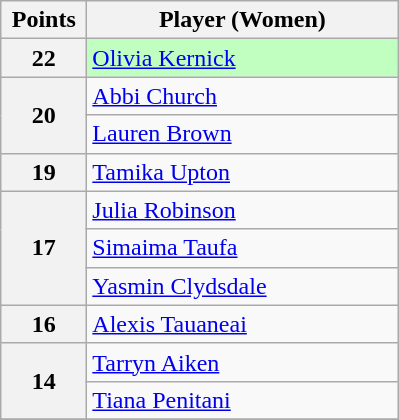<table class="wikitable" style="text-align:left;">
<tr>
<th width="50">Points</th>
<th width="200">Player (Women)</th>
</tr>
<tr>
<th>22</th>
<td style="background:#C0FFC0"> <a href='#'>Olivia Kernick</a></td>
</tr>
<tr>
<th rowspan="2">20</th>
<td> <a href='#'>Abbi Church</a></td>
</tr>
<tr>
<td> <a href='#'>Lauren Brown</a></td>
</tr>
<tr>
<th>19</th>
<td> <a href='#'>Tamika Upton</a></td>
</tr>
<tr>
<th rowspan="3">17</th>
<td> <a href='#'>Julia Robinson</a></td>
</tr>
<tr>
<td> <a href='#'>Simaima Taufa</a></td>
</tr>
<tr>
<td> <a href='#'>Yasmin Clydsdale</a></td>
</tr>
<tr>
<th>16</th>
<td> <a href='#'>Alexis Tauaneai</a></td>
</tr>
<tr>
<th rowspan="2">14</th>
<td> <a href='#'>Tarryn Aiken</a></td>
</tr>
<tr>
<td> <a href='#'>Tiana Penitani</a></td>
</tr>
<tr>
</tr>
</table>
